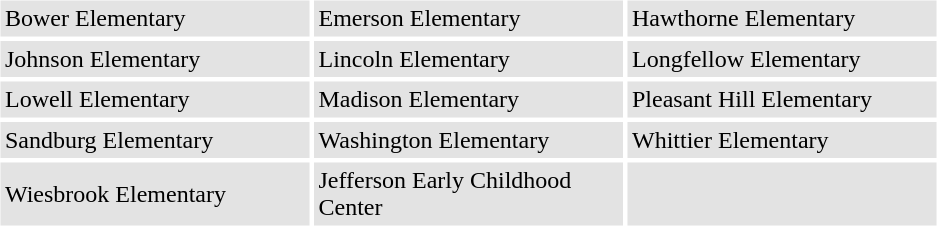<table border="0" cellspacing="3" cellpadding="3">
<tr style="background: #e3e3e3;">
<td width="200">Bower Elementary</td>
<td width="200">Emerson Elementary</td>
<td width="200">Hawthorne Elementary</td>
</tr>
<tr style="background: #e3e3e3;">
<td>Johnson Elementary</td>
<td>Lincoln Elementary</td>
<td>Longfellow Elementary</td>
</tr>
<tr style="background: #e3e3e3;">
<td>Lowell Elementary</td>
<td>Madison Elementary</td>
<td>Pleasant Hill Elementary</td>
</tr>
<tr style="background: #e3e3e3;">
<td>Sandburg Elementary</td>
<td>Washington Elementary</td>
<td>Whittier Elementary</td>
</tr>
<tr style="background: #e3e3e3;">
<td>Wiesbrook Elementary</td>
<td>Jefferson Early Childhood Center</td>
<td></td>
</tr>
</table>
